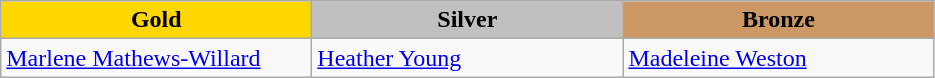<table class="wikitable" style="text-align:left">
<tr align="center">
<td width=200 bgcolor=gold><strong>Gold</strong></td>
<td width=200 bgcolor=silver><strong>Silver</strong></td>
<td width=200 bgcolor=CC9966><strong>Bronze</strong></td>
</tr>
<tr>
<td><a href='#'>Marlene Mathews-Willard</a><br><em></em></td>
<td><a href='#'>Heather Young</a><br><em></em></td>
<td><a href='#'>Madeleine Weston</a><br><em></em></td>
</tr>
</table>
